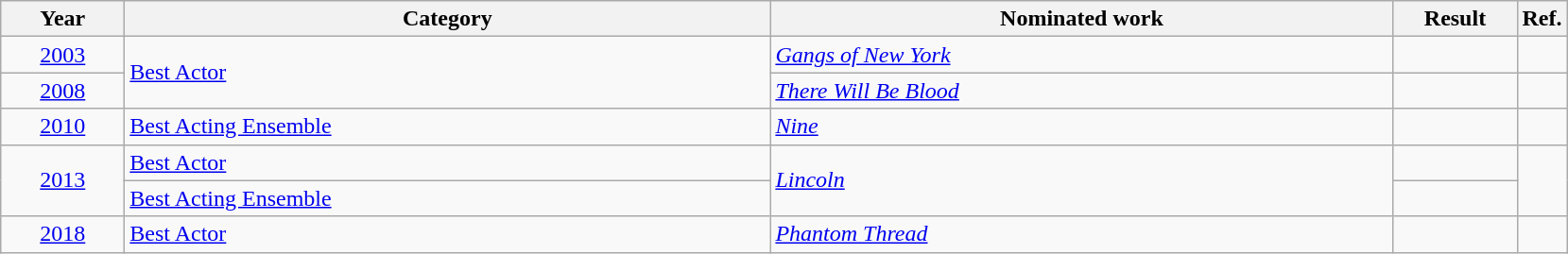<table class=wikitable>
<tr>
<th scope="col" style="width:5em;">Year</th>
<th scope="col" style="width:28em;">Category</th>
<th scope="col" style="width:27em;">Nominated work</th>
<th scope="col" style="width:5em;">Result</th>
<th>Ref.</th>
</tr>
<tr>
<td style="text-align:center;"><a href='#'>2003</a></td>
<td rowspan="2"><a href='#'>Best Actor</a></td>
<td><em><a href='#'>Gangs of New York</a></em></td>
<td></td>
<td style="text-align:center;"></td>
</tr>
<tr>
<td style="text-align:center;"><a href='#'>2008</a></td>
<td><em><a href='#'>There Will Be Blood</a></em></td>
<td></td>
<td style="text-align:center;"></td>
</tr>
<tr>
<td style="text-align:center;"><a href='#'>2010</a></td>
<td><a href='#'>Best Acting Ensemble</a></td>
<td><em><a href='#'>Nine</a></em></td>
<td></td>
<td style="text-align:center;"></td>
</tr>
<tr>
<td style="text-align:center;", rowspan="2"><a href='#'>2013</a></td>
<td><a href='#'>Best Actor</a></td>
<td rowspan="2"><em><a href='#'>Lincoln</a></em></td>
<td></td>
<td style="text-align:center;", rowspan=2></td>
</tr>
<tr>
<td><a href='#'>Best Acting Ensemble</a></td>
<td></td>
</tr>
<tr>
<td style="text-align:center;"><a href='#'>2018</a></td>
<td><a href='#'>Best Actor</a></td>
<td><em><a href='#'>Phantom Thread</a></em></td>
<td></td>
<td style="text-align:center;"></td>
</tr>
</table>
